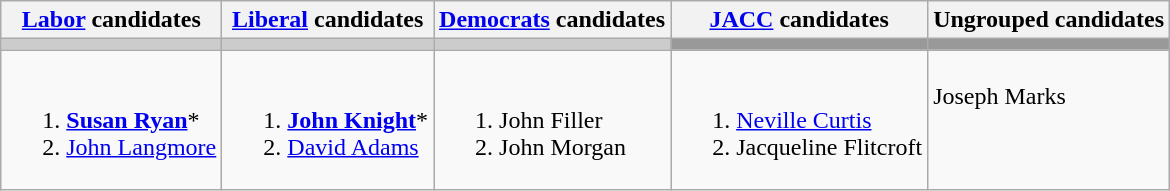<table class="wikitable">
<tr>
<th><a href='#'>Labor</a> candidates</th>
<th><a href='#'>Liberal</a> candidates</th>
<th><a href='#'>Democrats</a> candidates</th>
<th><a href='#'>JACC</a> candidates</th>
<th>Ungrouped candidates</th>
</tr>
<tr bgcolor="#cccccc">
<td></td>
<td></td>
<td></td>
<td bgcolor="#999999"></td>
<td bgcolor="#999999"></td>
</tr>
<tr>
<td><br><ol><li><strong><a href='#'>Susan Ryan</a></strong>*</li><li><a href='#'>John Langmore</a></li></ol></td>
<td><br><ol><li><strong><a href='#'>John Knight</a></strong>*</li><li><a href='#'>David Adams</a></li></ol></td>
<td valign=top><br><ol><li>John Filler</li><li>John Morgan</li></ol></td>
<td valign=top><br><ol><li><a href='#'>Neville Curtis</a></li><li>Jacqueline Flitcroft</li></ol></td>
<td valign=top><br>Joseph Marks</td>
</tr>
</table>
